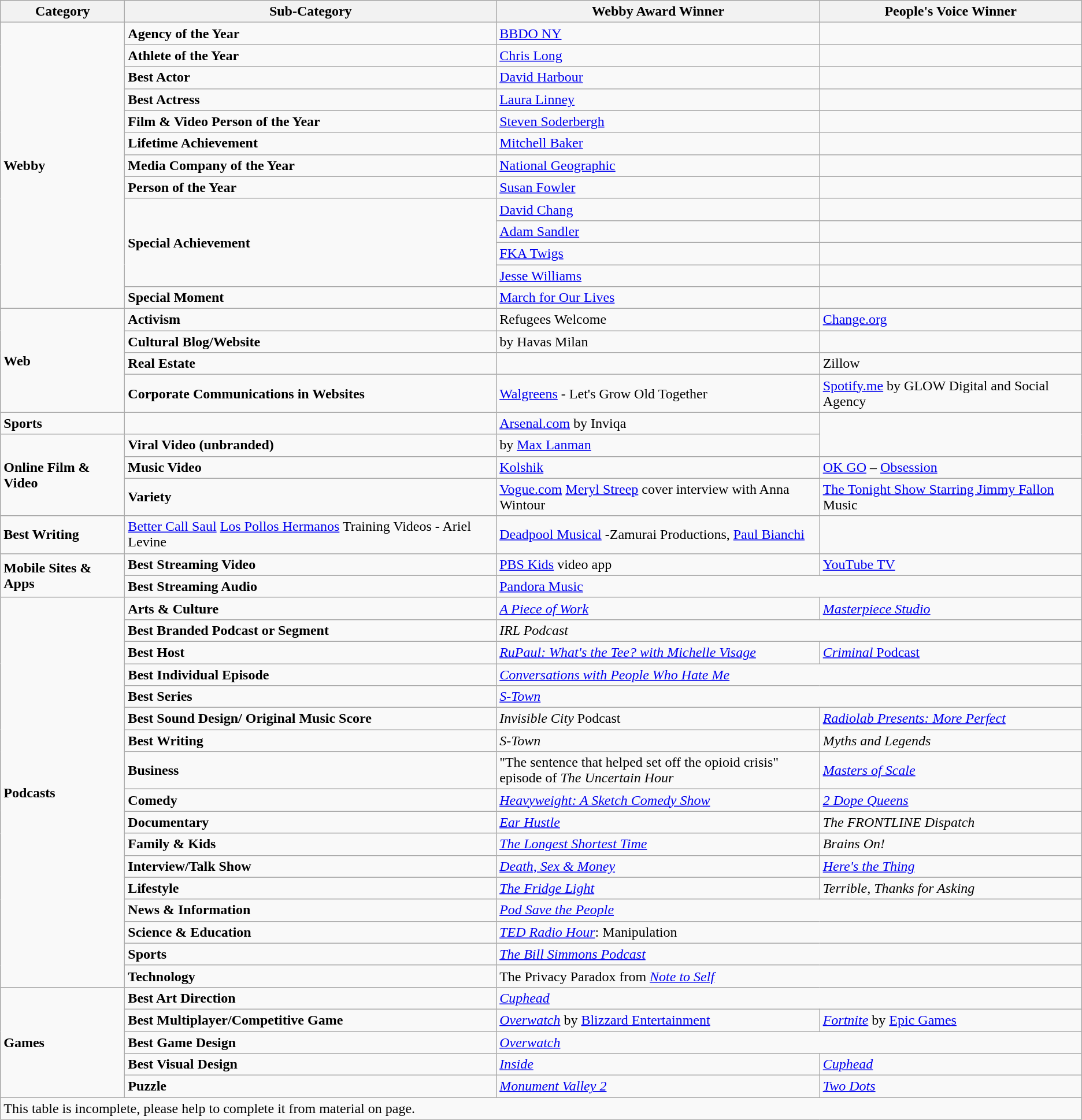<table class="wikitable">
<tr>
<th>Category</th>
<th>Sub-Category<br></th>
<th>Webby Award Winner</th>
<th>People's Voice Winner</th>
</tr>
<tr>
<td rowspan="13"><strong>Webby</strong></td>
<td><strong>Agency of the Year</strong></td>
<td><a href='#'>BBDO NY</a></td>
<td></td>
</tr>
<tr>
<td><strong>Athlete of the Year</strong></td>
<td><a href='#'>Chris Long</a></td>
<td></td>
</tr>
<tr>
<td><strong>Best Actor</strong></td>
<td><a href='#'>David Harbour</a></td>
<td></td>
</tr>
<tr>
<td><strong>Best Actress</strong></td>
<td><a href='#'>Laura Linney</a></td>
<td></td>
</tr>
<tr>
<td><strong>Film & Video Person of the Year</strong></td>
<td><a href='#'>Steven Soderbergh</a></td>
<td></td>
</tr>
<tr>
<td><strong>Lifetime Achievement</strong></td>
<td><a href='#'>Mitchell Baker</a></td>
<td></td>
</tr>
<tr>
<td><strong>Media Company of the Year</strong></td>
<td><a href='#'>National Geographic</a></td>
<td></td>
</tr>
<tr>
<td><strong>Person of the Year</strong></td>
<td><a href='#'>Susan Fowler</a></td>
<td></td>
</tr>
<tr>
<td rowspan="4"><strong>Special Achievement</strong></td>
<td><a href='#'>David Chang</a></td>
<td></td>
</tr>
<tr>
<td><a href='#'>Adam Sandler</a></td>
<td></td>
</tr>
<tr>
<td><a href='#'>FKA Twigs</a></td>
<td></td>
</tr>
<tr>
<td><a href='#'>Jesse Williams</a></td>
<td></td>
</tr>
<tr>
<td><strong>Special Moment</strong></td>
<td><a href='#'>March for Our Lives</a></td>
<td></td>
</tr>
<tr>
<td rowspan="4"><strong>Web</strong></td>
<td><strong>Activism</strong></td>
<td>Refugees Welcome</td>
<td><a href='#'>Change.org</a></td>
</tr>
<tr>
<td><strong>Cultural Blog/Website</strong></td>
<td> by Havas Milan</td>
</tr>
<tr>
<td><strong>Real Estate</strong></td>
<td></td>
<td>Zillow</td>
</tr>
<tr>
<td><strong>Corporate Communications in Websites</strong></td>
<td><a href='#'>Walgreens</a> - Let's Grow Old Together</td>
<td><a href='#'>Spotify.me</a> by GLOW Digital and Social Agency</td>
</tr>
<tr>
<td><strong>Sports</strong></td>
<td></td>
<td><a href='#'>Arsenal.com</a> by Inviqa</td>
</tr>
<tr>
<td rowspan="3"><strong>Online Film & Video</strong></td>
<td rowspan="1"><strong>Viral Video (unbranded)</strong></td>
<td rowspan="1"> by <a href='#'>Max Lanman</a></td>
</tr>
<tr>
<td rowspan="1"><strong>Music Video</strong></td>
<td rowspan="1"><a href='#'>Kolshik</a></td>
<td rowspan="1"><a href='#'>OK GO</a> – <a href='#'>Obsession</a></td>
</tr>
<tr>
<td><strong>Variety</strong></td>
<td><a href='#'>Vogue.com</a> <a href='#'>Meryl Streep</a> cover interview with Anna Wintour</td>
<td><a href='#'>The Tonight Show Starring Jimmy Fallon</a> Music</td>
</tr>
<tr>
</tr>
<tr>
<td><strong>Best Writing</strong></td>
<td><a href='#'>Better Call Saul</a> <a href='#'>Los Pollos Hermanos</a> Training Videos - Ariel Levine</td>
<td><a href='#'>Deadpool Musical</a> -Zamurai Productions, <a href='#'>Paul Bianchi</a></td>
</tr>
<tr>
<td rowspan="2"><strong>Mobile Sites & Apps</strong></td>
<td rowspan="1"><strong>Best Streaming Video</strong></td>
<td><a href='#'>PBS Kids</a> video app</td>
<td><a href='#'>YouTube TV</a></td>
</tr>
<tr>
<td rowspan="1"><strong>Best Streaming Audio</strong></td>
<td colspan="2"><a href='#'>Pandora Music</a></td>
</tr>
<tr>
<td rowspan="17"><strong>Podcasts</strong></td>
<td><strong>Arts & Culture</strong></td>
<td><em><a href='#'>A Piece of Work</a></em></td>
<td><em><a href='#'>Masterpiece Studio</a></em></td>
</tr>
<tr>
<td><strong>Best Branded Podcast or Segment</strong></td>
<td colspan="2"><em>IRL Podcast</em></td>
</tr>
<tr>
<td><strong>Best Host</strong></td>
<td><a href='#'><em>RuPaul: What's the Tee? with Michelle Visage</em></a></td>
<td><a href='#'><em>Criminal</em> Podcast</a></td>
</tr>
<tr>
<td><strong>Best Individual Episode</strong></td>
<td colspan="2"><em><a href='#'>Conversations with People Who Hate Me</a></em></td>
</tr>
<tr>
<td><strong>Best Series</strong></td>
<td colspan="2"><em><a href='#'>S-Town</a></em></td>
</tr>
<tr>
<td><strong>Best Sound Design/ Original Music Score</strong></td>
<td><em>Invisible City</em> Podcast</td>
<td><a href='#'><em>Radiolab Presents: More Perfect</em></a></td>
</tr>
<tr>
<td><strong>Best Writing</strong></td>
<td><em>S-Town</em></td>
<td><em>Myths and Legends</em></td>
</tr>
<tr>
<td><strong>Business</strong></td>
<td>"The sentence that helped set off the opioid crisis" <br>episode of <em>The Uncertain Hour</em></td>
<td><em><a href='#'>Masters of Scale</a></em></td>
</tr>
<tr>
<td><strong>Comedy</strong></td>
<td><em><a href='#'>Heavyweight: A Sketch Comedy Show</a></em></td>
<td><em><a href='#'>2 Dope Queens</a></em></td>
</tr>
<tr>
<td><strong>Documentary</strong></td>
<td><em><a href='#'>Ear Hustle</a></em></td>
<td><em>The FRONTLINE Dispatch</em></td>
</tr>
<tr>
<td><strong>Family & Kids</strong></td>
<td><em><a href='#'>The Longest Shortest Time</a></em></td>
<td><em>Brains On!</em></td>
</tr>
<tr>
<td><strong>Interview/Talk Show</strong></td>
<td><a href='#'><em>Death, Sex & Money</em></a></td>
<td><em><a href='#'>Here's the Thing</a></em></td>
</tr>
<tr>
<td><strong>Lifestyle</strong></td>
<td><em><a href='#'>The Fridge Light</a></em></td>
<td><em>Terrible, Thanks for Asking</em></td>
</tr>
<tr>
<td><strong>News & Information</strong></td>
<td colspan="2"><em><a href='#'>Pod Save the People</a></em></td>
</tr>
<tr>
<td><strong>Science & Education</strong></td>
<td colspan="2"><em><a href='#'>TED Radio Hour</a></em>: Manipulation</td>
</tr>
<tr>
<td><strong>Sports</strong></td>
<td colspan="2"><em><a href='#'>The Bill Simmons Podcast</a></em></td>
</tr>
<tr>
<td><strong>Technology</strong></td>
<td colspan="2">The Privacy Paradox from <em><a href='#'>Note to Self</a></em></td>
</tr>
<tr>
<td rowspan="5"><strong>Games</strong></td>
<td rowspan="1"><strong>Best Art Direction</strong></td>
<td colspan="2"><em><a href='#'>Cuphead</a></em></td>
</tr>
<tr>
<td rowspan="1"><strong>Best Multiplayer/Competitive Game</strong></td>
<td><a href='#'><em>Overwatch</em></a> by <a href='#'>Blizzard Entertainment</a></td>
<td><em><a href='#'>Fortnite</a></em> by <a href='#'>Epic Games</a></td>
</tr>
<tr>
<td rowspan="1"><strong>Best Game Design</strong></td>
<td colspan="2"><a href='#'><em>Overwatch</em></a></td>
</tr>
<tr>
<td rowspan="1"><strong>Best Visual Design</strong></td>
<td><em><a href='#'>Inside</a></em></td>
<td><em><a href='#'>Cuphead</a></em></td>
</tr>
<tr>
<td rowspan="1"><strong>Puzzle</strong></td>
<td><em><a href='#'>Monument Valley 2</a></em></td>
<td><em><a href='#'>Two Dots</a></em></td>
</tr>
<tr>
<td colspan="4">This table is incomplete, please help to complete it from material on  page.</td>
</tr>
</table>
